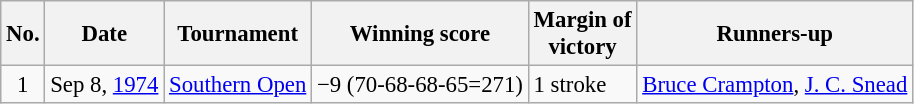<table class="wikitable" style="font-size:95%;">
<tr>
<th>No.</th>
<th>Date</th>
<th>Tournament</th>
<th>Winning score</th>
<th>Margin of<br>victory</th>
<th>Runners-up</th>
</tr>
<tr>
<td align=center>1</td>
<td align=right>Sep 8, <a href='#'>1974</a></td>
<td><a href='#'>Southern Open</a></td>
<td>−9 (70-68-68-65=271)</td>
<td>1 stroke</td>
<td> <a href='#'>Bruce Crampton</a>,  <a href='#'>J. C. Snead</a></td>
</tr>
</table>
